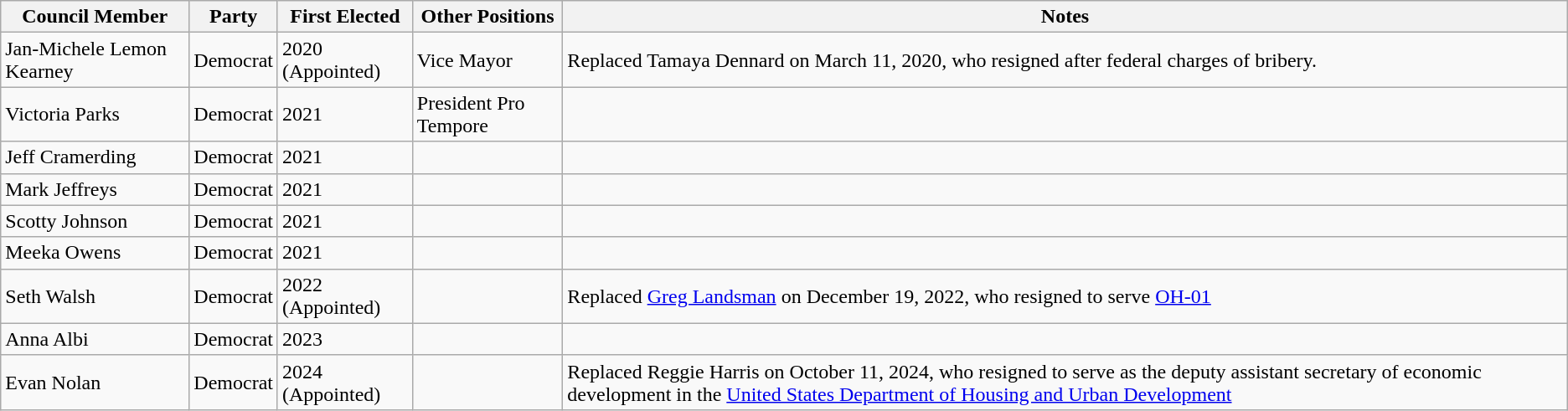<table class="wikitable sortable">
<tr>
<th>Council Member</th>
<th>Party</th>
<th>First Elected</th>
<th>Other Positions</th>
<th>Notes</th>
</tr>
<tr>
<td>Jan-Michele Lemon Kearney</td>
<td>Democrat</td>
<td>2020 (Appointed)</td>
<td>Vice Mayor</td>
<td>Replaced Tamaya Dennard on March 11, 2020, who resigned after federal charges of bribery.</td>
</tr>
<tr>
<td>Victoria Parks</td>
<td>Democrat</td>
<td>2021</td>
<td>President Pro Tempore</td>
<td></td>
</tr>
<tr>
<td>Jeff Cramerding</td>
<td>Democrat</td>
<td>2021</td>
<td></td>
<td></td>
</tr>
<tr>
<td>Mark Jeffreys</td>
<td>Democrat</td>
<td>2021</td>
<td></td>
<td></td>
</tr>
<tr>
<td>Scotty Johnson</td>
<td>Democrat</td>
<td>2021</td>
<td></td>
<td></td>
</tr>
<tr>
<td>Meeka Owens</td>
<td>Democrat</td>
<td>2021</td>
<td></td>
<td></td>
</tr>
<tr>
<td>Seth Walsh</td>
<td>Democrat</td>
<td>2022 (Appointed)</td>
<td></td>
<td>Replaced <a href='#'>Greg Landsman</a> on December 19, 2022, who resigned to serve <a href='#'>OH-01</a></td>
</tr>
<tr>
<td>Anna Albi</td>
<td>Democrat</td>
<td>2023</td>
<td></td>
<td></td>
</tr>
<tr>
<td>Evan Nolan</td>
<td>Democrat</td>
<td>2024 (Appointed)</td>
<td></td>
<td>Replaced Reggie Harris on October 11, 2024, who resigned to serve as the deputy assistant secretary of economic development in the <a href='#'>United States Department of Housing and Urban Development</a></td>
</tr>
</table>
